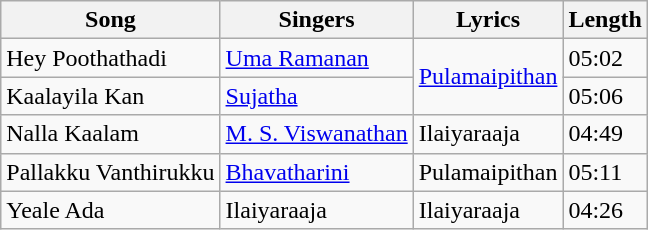<table class="wikitable">
<tr>
<th>Song</th>
<th>Singers</th>
<th>Lyrics</th>
<th>Length</th>
</tr>
<tr>
<td>Hey Poothathadi</td>
<td><a href='#'>Uma Ramanan</a></td>
<td rowspan=2><a href='#'>Pulamaipithan</a></td>
<td>05:02</td>
</tr>
<tr>
<td>Kaalayila Kan</td>
<td><a href='#'>Sujatha</a></td>
<td>05:06</td>
</tr>
<tr>
<td>Nalla Kaalam</td>
<td><a href='#'>M. S. Viswanathan</a></td>
<td>Ilaiyaraaja</td>
<td>04:49</td>
</tr>
<tr>
<td>Pallakku Vanthirukku</td>
<td><a href='#'>Bhavatharini</a></td>
<td>Pulamaipithan</td>
<td>05:11</td>
</tr>
<tr>
<td>Yeale Ada</td>
<td>Ilaiyaraaja</td>
<td>Ilaiyaraaja</td>
<td>04:26</td>
</tr>
</table>
